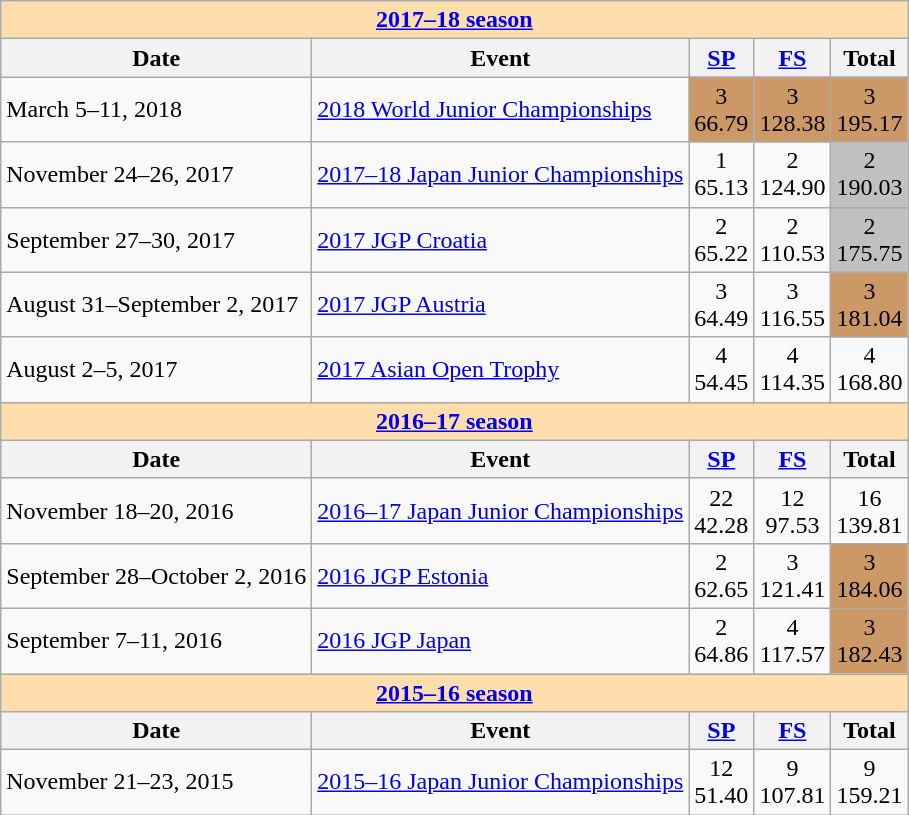<table class="wikitable">
<tr>
<th style="background-color: #ffdead;" colspan=6 align=center><a href='#'>2017–18 season</a></th>
</tr>
<tr>
<th>Date</th>
<th>Event</th>
<th><a href='#'>SP</a></th>
<th><a href='#'>FS</a></th>
<th>Total</th>
</tr>
<tr>
<td>March 5–11, 2018</td>
<td><a href='#'>2018 World Junior Championships</a></td>
<td align=center bgcolor=cc9966>3 <br> 66.79</td>
<td align=center bgcolor=cc9966>3 <br> 128.38</td>
<td align=center bgcolor=cc9966>3 <br> 195.17</td>
</tr>
<tr>
<td>November 24–26, 2017</td>
<td><a href='#'>2017–18 Japan Junior Championships</a></td>
<td align=center>1 <br> 65.13</td>
<td align=center>2 <br> 124.90</td>
<td align=center bgcolor=silver>2 <br> 190.03</td>
</tr>
<tr>
<td>September 27–30, 2017</td>
<td><a href='#'>2017 JGP Croatia</a></td>
<td align=center>2 <br> 65.22</td>
<td align=center>2 <br> 110.53</td>
<td align=center bgcolor=silver>2 <br> 175.75</td>
</tr>
<tr>
<td>August 31–September 2, 2017</td>
<td><a href='#'>2017 JGP Austria</a></td>
<td align=center>3 <br> 64.49</td>
<td align=center>3 <br> 116.55</td>
<td align=center bgcolor=cc9966>3 <br> 181.04</td>
</tr>
<tr>
<td>August 2–5, 2017</td>
<td><a href='#'>2017 Asian Open Trophy</a></td>
<td align=center>4 <br> 54.45</td>
<td align=center>4 <br> 114.35</td>
<td align=center>4 <br> 168.80</td>
</tr>
<tr>
<th style="background-color: #ffdead;" colspan=6 align=center><a href='#'>2016–17 season</a></th>
</tr>
<tr>
<th>Date</th>
<th>Event</th>
<th><a href='#'>SP</a></th>
<th><a href='#'>FS</a></th>
<th>Total</th>
</tr>
<tr>
<td>November 18–20, 2016</td>
<td><a href='#'>2016–17 Japan Junior Championships</a></td>
<td align=center>22 <br> 42.28</td>
<td align=center>12 <br> 97.53</td>
<td align=center>16 <br> 139.81</td>
</tr>
<tr>
<td>September 28–October 2, 2016</td>
<td><a href='#'>2016 JGP Estonia</a></td>
<td align=center>2 <br> 62.65</td>
<td align=center>3 <br> 121.41</td>
<td align=center bgcolor=cc9966>3 <br> 184.06</td>
</tr>
<tr>
<td>September 7–11, 2016</td>
<td><a href='#'>2016 JGP Japan</a></td>
<td align=center>2 <br> 64.86</td>
<td align=center>4 <br> 117.57</td>
<td align=center bgcolor=cc9966>3 <br>  182.43</td>
</tr>
<tr>
<th style="background-color: #ffdead;" colspan=6 align=center><a href='#'>2015–16 season</a></th>
</tr>
<tr>
<th>Date</th>
<th>Event</th>
<th><a href='#'>SP</a></th>
<th><a href='#'>FS</a></th>
<th>Total</th>
</tr>
<tr>
<td>November 21–23, 2015</td>
<td><a href='#'>2015–16 Japan Junior Championships</a></td>
<td align=center>12 <br> 51.40</td>
<td align=center>9 <br> 107.81</td>
<td align=center>9 <br> 159.21</td>
</tr>
</table>
